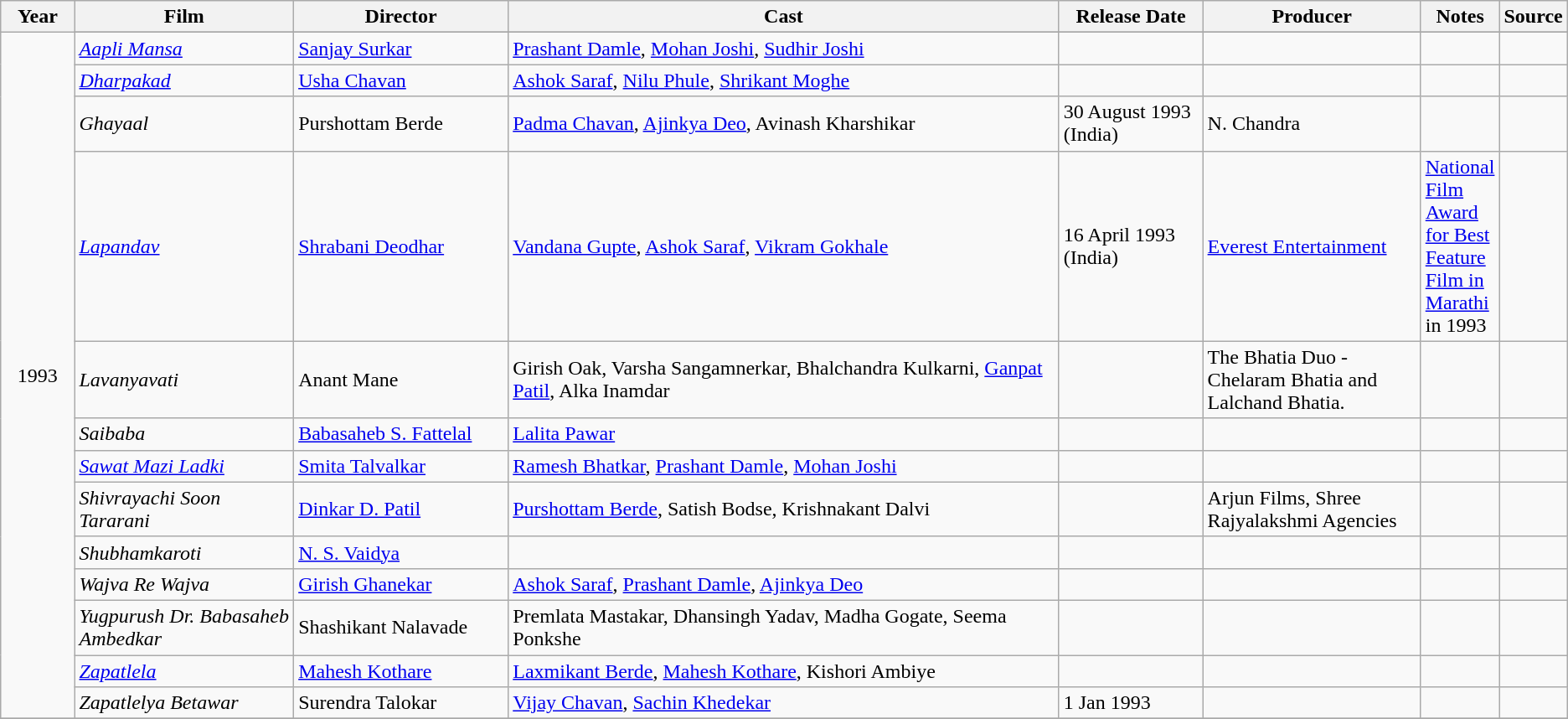<table class ="wikitable sortable collapsible">
<tr>
<th style="width: 05%;">Year</th>
<th style="width: 15%;">Film</th>
<th style="width: 15%;">Director</th>
<th style="width: 40%;" class="unsortable">Cast</th>
<th style="width: 10%;">Release Date</th>
<th style="width: 15%;" class="unsortable">Producer</th>
<th style="width: 15%;" class="unsortable">Notes</th>
<th style="width: 15%;" class="unsortable">Source</th>
</tr>
<tr>
<td rowspan = "14" align="center">1993</td>
</tr>
<tr>
<td><em><a href='#'>Aapli Mansa</a></em></td>
<td><a href='#'>Sanjay Surkar</a></td>
<td><a href='#'>Prashant Damle</a>, <a href='#'>Mohan Joshi</a>, <a href='#'>Sudhir Joshi</a></td>
<td></td>
<td></td>
<td></td>
<td></td>
</tr>
<tr>
<td><em><a href='#'>Dharpakad</a></em></td>
<td><a href='#'>Usha Chavan</a></td>
<td><a href='#'>Ashok Saraf</a>, <a href='#'>Nilu Phule</a>, <a href='#'>Shrikant Moghe</a></td>
<td></td>
<td></td>
<td></td>
<td></td>
</tr>
<tr>
<td><em>Ghayaal</em></td>
<td>Purshottam Berde</td>
<td><a href='#'>Padma Chavan</a>, <a href='#'>Ajinkya Deo</a>, Avinash Kharshikar</td>
<td>30 August 1993 (India)</td>
<td>N. Chandra</td>
<td></td>
<td></td>
</tr>
<tr>
<td><em><a href='#'>Lapandav</a></em></td>
<td><a href='#'>Shrabani Deodhar</a></td>
<td><a href='#'>Vandana Gupte</a>, <a href='#'>Ashok Saraf</a>, <a href='#'>Vikram Gokhale</a></td>
<td>16 April 1993 (India)</td>
<td><a href='#'>Everest Entertainment</a></td>
<td><a href='#'>National Film Award for Best Feature Film in Marathi</a> in 1993</td>
<td></td>
</tr>
<tr>
<td><em>Lavanyavati</em></td>
<td>Anant Mane</td>
<td>Girish Oak, Varsha Sangamnerkar, Bhalchandra Kulkarni, <a href='#'>Ganpat Patil</a>, Alka Inamdar</td>
<td></td>
<td>The Bhatia Duo - Chelaram Bhatia and Lalchand Bhatia.</td>
<td></td>
<td></td>
</tr>
<tr>
<td><em>Saibaba</em></td>
<td><a href='#'>Babasaheb S. Fattelal</a></td>
<td><a href='#'>Lalita Pawar </a></td>
<td></td>
<td></td>
<td></td>
<td></td>
</tr>
<tr>
<td><em><a href='#'>Sawat Mazi Ladki</a></em></td>
<td><a href='#'>Smita Talvalkar</a></td>
<td><a href='#'>Ramesh Bhatkar</a>, <a href='#'>Prashant Damle</a>, <a href='#'>Mohan Joshi</a></td>
<td></td>
<td></td>
<td></td>
<td></td>
</tr>
<tr>
<td><em>Shivrayachi Soon Tararani</em></td>
<td><a href='#'>Dinkar D. Patil</a></td>
<td><a href='#'>Purshottam Berde</a>, Satish Bodse, Krishnakant Dalvi</td>
<td></td>
<td>Arjun Films, Shree Rajyalakshmi Agencies</td>
<td></td>
<td></td>
</tr>
<tr>
<td><em>Shubhamkaroti</em></td>
<td><a href='#'>N. S. Vaidya</a></td>
<td></td>
<td></td>
<td></td>
<td></td>
<td></td>
</tr>
<tr>
<td><em>Wajva Re Wajva</em></td>
<td><a href='#'>Girish Ghanekar</a></td>
<td><a href='#'>Ashok Saraf</a>, <a href='#'>Prashant Damle</a>, <a href='#'>Ajinkya Deo</a></td>
<td></td>
<td></td>
<td></td>
<td></td>
</tr>
<tr>
<td><em>Yugpurush Dr. Babasaheb Ambedkar</em></td>
<td>Shashikant Nalavade</td>
<td>Premlata Mastakar, Dhansingh Yadav, Madha Gogate, Seema Ponkshe</td>
<td></td>
<td></td>
<td></td>
<td></td>
</tr>
<tr>
<td><em><a href='#'>Zapatlela</a></em></td>
<td><a href='#'>Mahesh Kothare</a></td>
<td><a href='#'>Laxmikant Berde</a>, <a href='#'>Mahesh Kothare</a>, Kishori Ambiye</td>
<td></td>
<td></td>
<td></td>
<td></td>
</tr>
<tr>
<td><em>Zapatlelya Betawar</em></td>
<td>Surendra Talokar</td>
<td><a href='#'>Vijay Chavan</a>, <a href='#'>Sachin Khedekar</a></td>
<td>1 Jan 1993</td>
<td></td>
<td></td>
<td></td>
</tr>
<tr>
</tr>
</table>
